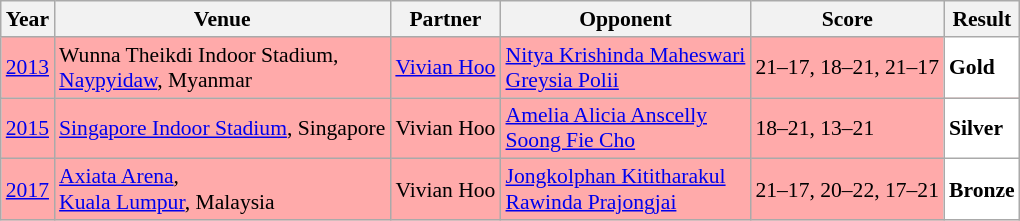<table class="sortable wikitable" style="font-size: 90%;">
<tr>
<th>Year</th>
<th>Venue</th>
<th>Partner</th>
<th>Opponent</th>
<th>Score</th>
<th>Result</th>
</tr>
<tr style="background:#FFAAAA">
<td align="center"><a href='#'>2013</a></td>
<td align="left">Wunna Theikdi Indoor Stadium,<br><a href='#'>Naypyidaw</a>, Myanmar</td>
<td align="left"> <a href='#'>Vivian Hoo</a></td>
<td align="left"> <a href='#'>Nitya Krishinda Maheswari</a><br> <a href='#'>Greysia Polii</a></td>
<td align="left">21–17, 18–21, 21–17</td>
<td style="text-align:left; background:white"> <strong>Gold</strong></td>
</tr>
<tr style="background:#FFAAAA">
<td align="center"><a href='#'>2015</a></td>
<td align="left"><a href='#'>Singapore Indoor Stadium</a>, Singapore</td>
<td align="left"> Vivian Hoo</td>
<td align="left"> <a href='#'>Amelia Alicia Anscelly</a><br> <a href='#'>Soong Fie Cho</a></td>
<td align="left">18–21, 13–21</td>
<td style="text-align:left; background:white"> <strong>Silver</strong></td>
</tr>
<tr style="background:#FFAAAA">
<td align="center"><a href='#'>2017</a></td>
<td align="left"><a href='#'>Axiata Arena</a>,<br><a href='#'>Kuala Lumpur</a>, Malaysia</td>
<td align="left"> Vivian Hoo</td>
<td align="left"> <a href='#'>Jongkolphan Kititharakul</a><br> <a href='#'>Rawinda Prajongjai</a></td>
<td align="left">21–17, 20–22, 17–21</td>
<td style="text-align:left; background:white"> <strong>Bronze</strong></td>
</tr>
</table>
